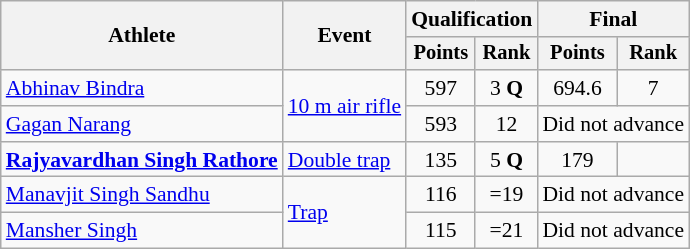<table class="wikitable" style="font-size:90%">
<tr>
<th rowspan="2">Athlete</th>
<th rowspan="2">Event</th>
<th colspan=2>Qualification</th>
<th colspan=2>Final</th>
</tr>
<tr style="font-size:95%">
<th>Points</th>
<th>Rank</th>
<th>Points</th>
<th>Rank</th>
</tr>
<tr align=center>
<td align=left><a href='#'>Abhinav Bindra</a></td>
<td align=left rowspan=2><a href='#'>10 m air rifle</a></td>
<td>597</td>
<td>3 <strong>Q</strong></td>
<td>694.6</td>
<td>7</td>
</tr>
<tr align=center>
<td align=left><a href='#'>Gagan Narang</a></td>
<td>593</td>
<td>12</td>
<td colspan=2>Did not advance</td>
</tr>
<tr align=center>
<td align=left><strong><a href='#'>Rajyavardhan Singh Rathore</a></strong></td>
<td align=left><a href='#'>Double trap</a></td>
<td>135</td>
<td>5 <strong>Q</strong></td>
<td>179</td>
<td></td>
</tr>
<tr align=center>
<td align=left><a href='#'>Manavjit Singh Sandhu</a></td>
<td align=left rowspan=2><a href='#'>Trap</a></td>
<td>116</td>
<td>=19</td>
<td colspan=2>Did not advance</td>
</tr>
<tr align=center>
<td align=left><a href='#'>Mansher Singh</a></td>
<td>115</td>
<td>=21</td>
<td colspan=2>Did not advance</td>
</tr>
</table>
